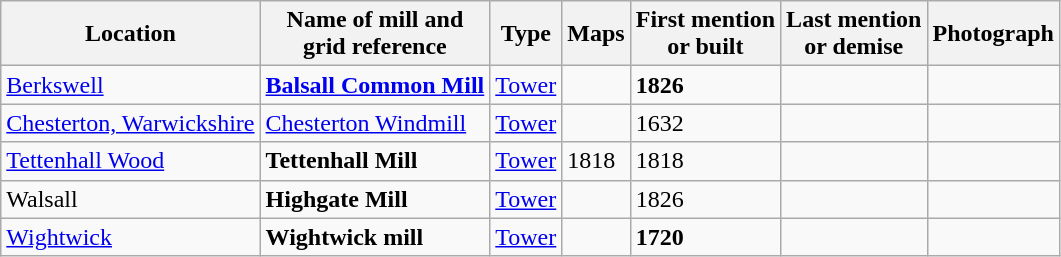<table class="wikitable">
<tr>
<th>Location</th>
<th>Name of mill and<br>grid reference</th>
<th>Type</th>
<th>Maps</th>
<th>First mention<br>or built</th>
<th>Last mention<br> or demise</th>
<th>Photograph</th>
</tr>
<tr>
<td><a href='#'>Berkswell</a></td>
<td><strong><a href='#'>Balsall Common Mill</a></strong><br></td>
<td><a href='#'>Tower</a></td>
<td></td>
<td><strong>1826</strong></td>
<td></td>
<td></td>
</tr>
<tr>
<td><a href='#'>Chesterton, Warwickshire</a></td>
<td><a href='#'>Chesterton Windmill</a><br></td>
<td><a href='#'>Tower</a></td>
<td></td>
<td>1632</td>
<td></td>
<td></td>
</tr>
<tr>
<td><a href='#'>Tettenhall Wood</a></td>
<td><strong>Tettenhall Mill</strong><br></td>
<td><a href='#'>Tower</a></td>
<td>1818</td>
<td>1818</td>
<td></td>
<td></td>
</tr>
<tr>
<td>Walsall</td>
<td><strong>Highgate Mill</strong><br></td>
<td><a href='#'>Tower</a></td>
<td></td>
<td>1826</td>
<td></td>
<td></td>
</tr>
<tr>
<td><a href='#'>Wightwick</a></td>
<td><strong>Wightwick mill</strong><br></td>
<td><a href='#'>Tower</a></td>
<td></td>
<td><strong>1720</strong></td>
<td></td>
<td></td>
</tr>
</table>
